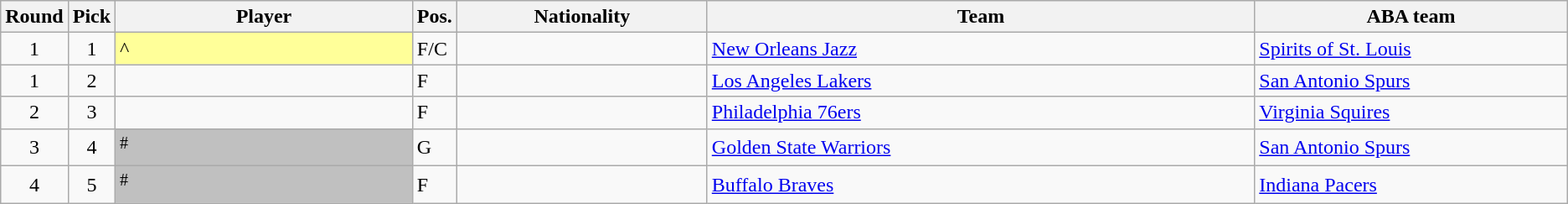<table class="wikitable sortable">
<tr>
<th width="1%">Round</th>
<th width="1%">Pick</th>
<th width="19%">Player</th>
<th width="1%">Pos.</th>
<th width="16%">Nationality</th>
<th width="35%">Team</th>
<th width="20%">ABA team</th>
</tr>
<tr>
<td align=center>1</td>
<td align=center>1</td>
<td bgcolor="#FFFF99">^</td>
<td>F/C</td>
<td></td>
<td><a href='#'>New Orleans Jazz</a></td>
<td><a href='#'>Spirits of St. Louis</a></td>
</tr>
<tr>
<td align=center>1</td>
<td align=center>2</td>
<td></td>
<td>F</td>
<td></td>
<td><a href='#'>Los Angeles Lakers</a></td>
<td><a href='#'>San Antonio Spurs</a></td>
</tr>
<tr>
<td align=center>2</td>
<td align=center>3</td>
<td></td>
<td>F</td>
<td></td>
<td><a href='#'>Philadelphia 76ers</a></td>
<td><a href='#'>Virginia Squires</a></td>
</tr>
<tr>
<td align=center>3</td>
<td align=center>4</td>
<td bgcolor="#C0C0C0"><sup>#</sup></td>
<td>G</td>
<td></td>
<td><a href='#'>Golden State Warriors</a></td>
<td><a href='#'>San Antonio Spurs</a></td>
</tr>
<tr>
<td align=center>4</td>
<td align=center>5</td>
<td bgcolor="#C0C0C0"><sup>#</sup></td>
<td>F</td>
<td></td>
<td><a href='#'>Buffalo Braves</a></td>
<td><a href='#'>Indiana Pacers</a></td>
</tr>
</table>
